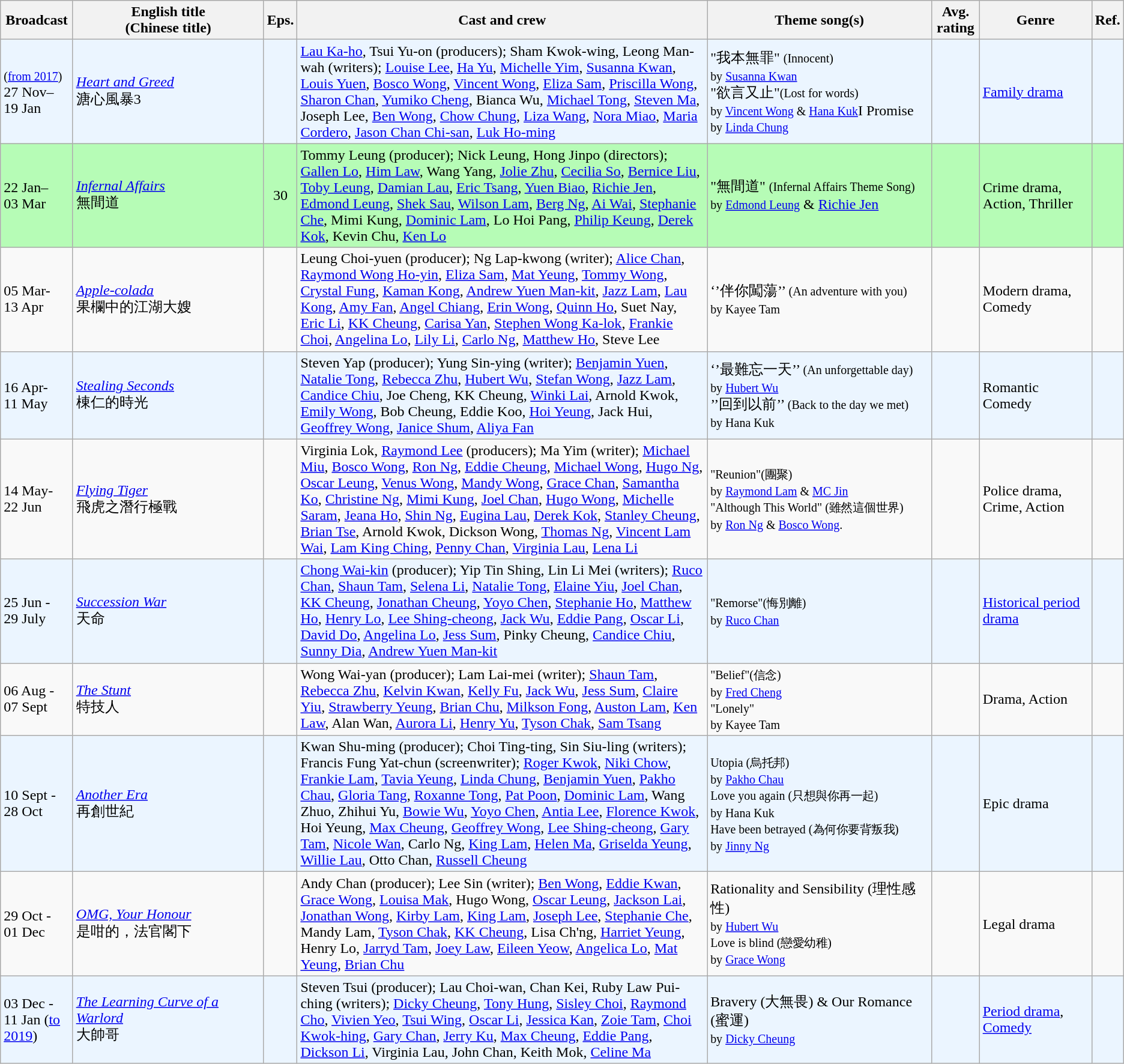<table class="wikitable sortable">
<tr>
<th>Broadcast</th>
<th style="width:17%;">English title <br> (Chinese title)</th>
<th>Eps.</th>
<th>Cast and crew</th>
<th style="width:20%;">Theme song(s)</th>
<th>Avg. rating</th>
<th style="width:10%;">Genre</th>
<th>Ref.</th>
</tr>
<tr ---- bgcolor="#ebf5ff">
<td><small>(<a href='#'>from 2017</a>) </small><br>27 Nov–<br> 19 Jan</td>
<td><em><a href='#'>Heart and Greed</a></em><br>溏心風暴3</td>
<td></td>
<td><a href='#'>Lau Ka-ho</a>, Tsui Yu-on (producers); Sham Kwok-wing, Leong Man-wah (writers); <a href='#'>Louise Lee</a>, <a href='#'>Ha Yu</a>, <a href='#'>Michelle Yim</a>, <a href='#'>Susanna Kwan</a>, <a href='#'>Louis Yuen</a>, <a href='#'>Bosco Wong</a>, <a href='#'>Vincent Wong</a>, <a href='#'>Eliza Sam</a>, <a href='#'>Priscilla Wong</a>, <a href='#'>Sharon Chan</a>, <a href='#'>Yumiko Cheng</a>, Bianca Wu, <a href='#'>Michael Tong</a>, <a href='#'>Steven Ma</a>, Joseph Lee, <a href='#'>Ben Wong</a>, <a href='#'>Chow Chung</a>, <a href='#'>Liza Wang</a>, <a href='#'>Nora Miao</a>, <a href='#'>Maria Cordero</a>, <a href='#'>Jason Chan Chi-san</a>, <a href='#'>Luk Ho-ming</a></td>
<td>"我本無罪" <small>(Innocent)</small><br><small>by <a href='#'>Susanna Kwan</a></small> <br>"欲言又止"<small>(Lost for words)</small><br><small>by <a href='#'>Vincent Wong</a> & <a href='#'>Hana Kuk</a></small>I Promise<br><small>by <a href='#'>Linda Chung</a></small></td>
<td></td>
<td><a href='#'>Family drama</a></td>
<td></td>
</tr>
<tr --- bgcolor="#b6fcb6">
<td>22 Jan–<br>03 Mar</td>
<td><em><a href='#'>Infernal Affairs</a></em> <br>無間道</td>
<td style="text-align:center;">30</td>
<td>Tommy Leung (producer); Nick Leung, Hong Jinpo (directors); <a href='#'>Gallen Lo</a>, <a href='#'>Him Law</a>, Wang Yang, <a href='#'>Jolie Zhu</a>, <a href='#'>Cecilia So</a>, <a href='#'>Bernice Liu</a>, <a href='#'>Toby Leung</a>, <a href='#'>Damian Lau</a>, <a href='#'>Eric Tsang</a>, <a href='#'>Yuen Biao</a>, <a href='#'>Richie Jen</a>, <a href='#'>Edmond Leung</a>, <a href='#'>Shek Sau</a>, <a href='#'>Wilson Lam</a>, <a href='#'>Berg Ng</a>, <a href='#'>Ai Wai</a>, <a href='#'>Stephanie Che</a>, Mimi Kung, <a href='#'>Dominic Lam</a>, Lo Hoi Pang, <a href='#'>Philip Keung</a>, <a href='#'>Derek Kok</a>, Kevin Chu, <a href='#'>Ken Lo</a></td>
<td>"無間道" <small>(Infernal Affairs Theme Song)</small><br><small>by <a href='#'>Edmond Leung</a></small> & <a href='#'>Richie Jen</a></td>
<td></td>
<td>Crime drama, Action, Thriller</td>
<td></td>
</tr>
<tr>
<td>05 Mar-<br>13 Apr</td>
<td><em><a href='#'>Apple-colada</a></em> <br>果欄中的江湖大嫂</td>
<td></td>
<td>Leung Choi-yuen (producer); Ng Lap-kwong (writer); <a href='#'>Alice Chan</a>, <a href='#'>Raymond Wong Ho-yin</a>, <a href='#'>Eliza Sam</a>,  <a href='#'>Mat Yeung</a>, <a href='#'>Tommy Wong</a>, <a href='#'>Crystal Fung</a>, <a href='#'>Kaman Kong</a>, <a href='#'>Andrew Yuen Man-kit</a>, <a href='#'>Jazz Lam</a>, <a href='#'>Lau Kong</a>, <a href='#'>Amy Fan</a>, <a href='#'>Angel Chiang</a>, <a href='#'>Erin Wong</a>, <a href='#'>Quinn Ho</a>, Suet Nay, <a href='#'>Eric Li</a>, <a href='#'>KK Cheung</a>, <a href='#'>Carisa Yan</a>, <a href='#'>Stephen Wong Ka-lok</a>, <a href='#'>Frankie Choi</a>, <a href='#'>Angelina Lo</a>, <a href='#'>Lily Li</a>, <a href='#'>Carlo Ng</a>, <a href='#'>Matthew Ho</a>, Steve Lee</td>
<td>‘’伴你闖蕩’’ <small>(An adventure with you)</small><br><small> by Kayee Tam </small></td>
<td></td>
<td>Modern drama, Comedy</td>
<td></td>
</tr>
<tr --- bgcolor="#ebf5ff">
<td>16 Apr-<br>11 May</td>
<td><em><a href='#'>Stealing Seconds</a></em> <br>棟仁的時光</td>
<td style=“text-align:center;”></td>
<td>Steven Yap (producer); Yung Sin-ying (writer); <a href='#'>Benjamin Yuen</a>, <a href='#'>Natalie Tong</a>, <a href='#'>Rebecca Zhu</a>, <a href='#'>Hubert Wu</a>, <a href='#'>Stefan Wong</a>, <a href='#'>Jazz Lam</a>, <a href='#'>Candice Chiu</a>, Joe Cheng, KK Cheung, <a href='#'>Winki Lai</a>, Arnold Kwok, <a href='#'>Emily Wong</a>, Bob Cheung, Eddie Koo, <a href='#'>Hoi Yeung</a>, Jack Hui, <a href='#'>Geoffrey Wong</a>, <a href='#'>Janice Shum</a>, <a href='#'>Aliya Fan</a></td>
<td>‘’最難忘一天’’ <small>(An unforgettable day)</small><br><small> by <a href='#'>Hubert Wu</a></small> <br>’’回到以前’’ <small>(Back to the day we met)</small><br><small>by Hana Kuk</small></td>
<td></td>
<td>Romantic Comedy</td>
<td></td>
</tr>
<tr>
<td>14 May-<br>22 Jun</td>
<td><em><a href='#'>Flying Tiger</a></em> <br>飛虎之潛行極戰</td>
<td></td>
<td>Virginia Lok, <a href='#'>Raymond Lee</a> (producers); Ma Yim (writer); <a href='#'>Michael Miu</a>, <a href='#'>Bosco Wong</a>, <a href='#'>Ron Ng</a>, <a href='#'>Eddie Cheung</a>, <a href='#'>Michael Wong</a>, <a href='#'>Hugo Ng</a>,  <a href='#'>Oscar Leung</a>, <a href='#'>Venus Wong</a>, <a href='#'>Mandy Wong</a>, <a href='#'>Grace Chan</a>, <a href='#'>Samantha Ko</a>, <a href='#'>Christine Ng</a>, <a href='#'>Mimi Kung</a>, <a href='#'>Joel Chan</a>, <a href='#'>Hugo Wong</a>, <a href='#'>Michelle Saram</a>, <a href='#'>Jeana Ho</a>, <a href='#'>Shin Ng</a>, <a href='#'>Eugina Lau</a>, <a href='#'>Derek Kok</a>, <a href='#'>Stanley Cheung</a>, <a href='#'>Brian Tse</a>, Arnold Kwok, Dickson Wong, <a href='#'>Thomas Ng</a>, <a href='#'>Vincent Lam Wai</a>, <a href='#'>Lam King Ching</a>, <a href='#'>Penny Chan</a>, <a href='#'>Virginia Lau</a>, <a href='#'>Lena Li</a></td>
<td><small>"Reunion"(團聚) </small>  <small> <br> by <a href='#'>Raymond Lam</a> & <a href='#'>MC Jin</a> </small> <br>  <small> "Although This World" (雖然這個世界) </small> <br> <small> by <a href='#'>Ron Ng</a> & <a href='#'>Bosco Wong</a>.<br> </small></td>
<td></td>
<td>Police drama, Crime, Action</td>
<td></td>
</tr>
<tr --- bgcolor="#ebf5ff">
<td>25 Jun -<br>29 July</td>
<td><em><a href='#'>Succession War</a></em><br>天命</td>
<td></td>
<td><a href='#'>Chong Wai-kin</a> (producer); Yip Tin Shing, Lin Li Mei (writers); <a href='#'>Ruco Chan</a>, <a href='#'>Shaun Tam</a>, <a href='#'>Selena Li</a>, <a href='#'>Natalie Tong</a>, <a href='#'>Elaine Yiu</a>, <a href='#'>Joel Chan</a>, <a href='#'>KK Cheung</a>, <a href='#'>Jonathan Cheung</a>, <a href='#'>Yoyo Chen</a>, <a href='#'>Stephanie Ho</a>, <a href='#'>Matthew Ho</a>, <a href='#'>Henry Lo</a>, <a href='#'>Lee Shing-cheong</a>, <a href='#'>Jack Wu</a>, <a href='#'>Eddie Pang</a>, <a href='#'>Oscar Li</a>, <a href='#'>David Do</a>, <a href='#'>Angelina Lo</a>, <a href='#'>Jess Sum</a>, Pinky Cheung, <a href='#'>Candice Chiu</a>, <a href='#'>Sunny Dia</a>, <a href='#'>Andrew Yuen Man-kit</a></td>
<td><small>"Remorse"(悔別離) </small> <br> <small> by <a href='#'>Ruco Chan</a></small></td>
<td></td>
<td><a href='#'>Historical period drama</a></td>
<td></td>
</tr>
<tr>
<td>06 Aug -<br>07 Sept</td>
<td><em><a href='#'>The Stunt</a></em> <br>特技人</td>
<td></td>
<td>Wong Wai-yan (producer); Lam Lai-mei (writer); <a href='#'>Shaun Tam</a>,  <a href='#'>Rebecca Zhu</a>, <a href='#'>Kelvin Kwan</a>, <a href='#'>Kelly Fu</a>, <a href='#'>Jack Wu</a>, <a href='#'>Jess Sum</a>, <a href='#'>Claire Yiu</a>, <a href='#'>Strawberry Yeung</a>, <a href='#'>Brian Chu</a>,  <a href='#'>Milkson Fong</a>, <a href='#'>Auston Lam</a>, <a href='#'>Ken Law</a>, Alan Wan, <a href='#'>Aurora Li</a>, <a href='#'>Henry Yu</a>, <a href='#'>Tyson Chak</a>, <a href='#'>Sam Tsang</a></td>
<td><small>"Belief"(信念) </small> <br> <small> by <a href='#'>Fred Cheng</a> </small> <br> <small> "Lonely" </small> <br> <small> by Kayee Tam</small></td>
<td></td>
<td>Drama, Action</td>
<td></td>
</tr>
<tr --- bgcolor="#ebf5ff">
<td>10 Sept -<br>28 Oct</td>
<td><em><a href='#'>Another Era</a></em> <br>再創世紀</td>
<td></td>
<td>Kwan Shu-ming (producer); Choi Ting-ting, Sin Siu-ling (writers); Francis Fung Yat-chun (screenwriter); <a href='#'>Roger Kwok</a>, <a href='#'>Niki Chow</a>, <a href='#'>Frankie Lam</a>, <a href='#'>Tavia Yeung</a>, <a href='#'>Linda Chung</a>, <a href='#'>Benjamin Yuen</a>, <a href='#'>Pakho Chau</a>, <a href='#'>Gloria Tang</a>, <a href='#'>Roxanne Tong</a>, <a href='#'>Pat Poon</a>, <a href='#'>Dominic Lam</a>, Wang Zhuo, Zhihui Yu, <a href='#'>Bowie Wu</a>, <a href='#'>Yoyo Chen</a>, <a href='#'>Antia Lee</a>, <a href='#'>Florence Kwok</a>, Hoi Yeung, <a href='#'>Max Cheung</a>, <a href='#'>Geoffrey Wong</a>, <a href='#'>Lee Shing-cheong</a>, <a href='#'>Gary Tam</a>, <a href='#'>Nicole Wan</a>, Carlo Ng, <a href='#'>King Lam</a>, <a href='#'>Helen Ma</a>, <a href='#'>Griselda Yeung</a>, <a href='#'>Willie Lau</a>, Otto Chan, <a href='#'>Russell Cheung</a></td>
<td><small> Utopia (烏托邦)</small> <br> <small> by <a href='#'>Pakho Chau</a></small> <br> <small> Love you again (只想與你再一起)</small> <br> <small> by Hana Kuk </small> <br> <small> Have been betrayed (為何你要背叛我) </small> <br> <small> by <a href='#'>Jinny Ng</a></small></td>
<td></td>
<td>Epic drama</td>
<td></td>
</tr>
<tr>
<td>29 Oct -<br>01 Dec</td>
<td><em><a href='#'>OMG, Your Honour</a></em><br>是咁的，法官閣下</td>
<td></td>
<td>Andy Chan (producer); Lee Sin (writer); <a href='#'>Ben Wong</a>, <a href='#'>Eddie Kwan</a>, <a href='#'>Grace Wong</a>, <a href='#'>Louisa Mak</a>, Hugo Wong, <a href='#'>Oscar Leung</a>, <a href='#'>Jackson Lai</a>, <a href='#'>Jonathan Wong</a>, <a href='#'>Kirby Lam</a>, <a href='#'>King Lam</a>, <a href='#'>Joseph Lee</a>, <a href='#'>Stephanie Che</a>, Mandy Lam, <a href='#'>Tyson Chak</a>, <a href='#'>KK Cheung</a>, Lisa Ch'ng, <a href='#'>Harriet Yeung</a>, Henry Lo, <a href='#'>Jarryd Tam</a>, <a href='#'>Joey Law</a>, <a href='#'>Eileen Yeow</a>, <a href='#'>Angelica Lo</a>, <a href='#'>Mat Yeung</a>, <a href='#'>Brian Chu</a></td>
<td>Rationality and Sensibility (理性感性) <br> <small> by <a href='#'>Hubert Wu</a> </small> <br> <small> Love is blind (戀愛幼稚) </small> <br> <small> by <a href='#'>Grace Wong</a></small></td>
<td></td>
<td>Legal drama</td>
<td></td>
</tr>
<tr --- bgcolor="#ebf5ff">
<td>03 Dec -<br>11 Jan (<a href='#'>to 2019</a>)</td>
<td><em><a href='#'>The Learning Curve of a Warlord</a></em><br> 大帥哥</td>
<td></td>
<td>Steven Tsui (producer); Lau Choi-wan, Chan Kei, Ruby Law Pui-ching (writers); <a href='#'>Dicky Cheung</a>, <a href='#'>Tony Hung</a>, <a href='#'>Sisley Choi</a>, <a href='#'>Raymond Cho</a>, <a href='#'>Vivien Yeo</a>, <a href='#'>Tsui Wing</a>, <a href='#'>Oscar Li</a>, <a href='#'>Jessica Kan</a>, <a href='#'>Zoie Tam</a>, <a href='#'>Choi Kwok-hing</a>, <a href='#'>Gary Chan</a>, <a href='#'>Jerry Ku</a>, <a href='#'>Max Cheung</a>, <a href='#'>Eddie Pang</a>, <a href='#'>Dickson Li</a>, Virginia Lau, John Chan, Keith Mok, <a href='#'>Celine Ma</a></td>
<td>Bravery (大無畏) & Our Romance (蜜運) <br> <small> by <a href='#'>Dicky Cheung</a> </small></td>
<td></td>
<td><a href='#'>Period drama</a>, <a href='#'>Comedy</a></td>
<td></td>
</tr>
</table>
